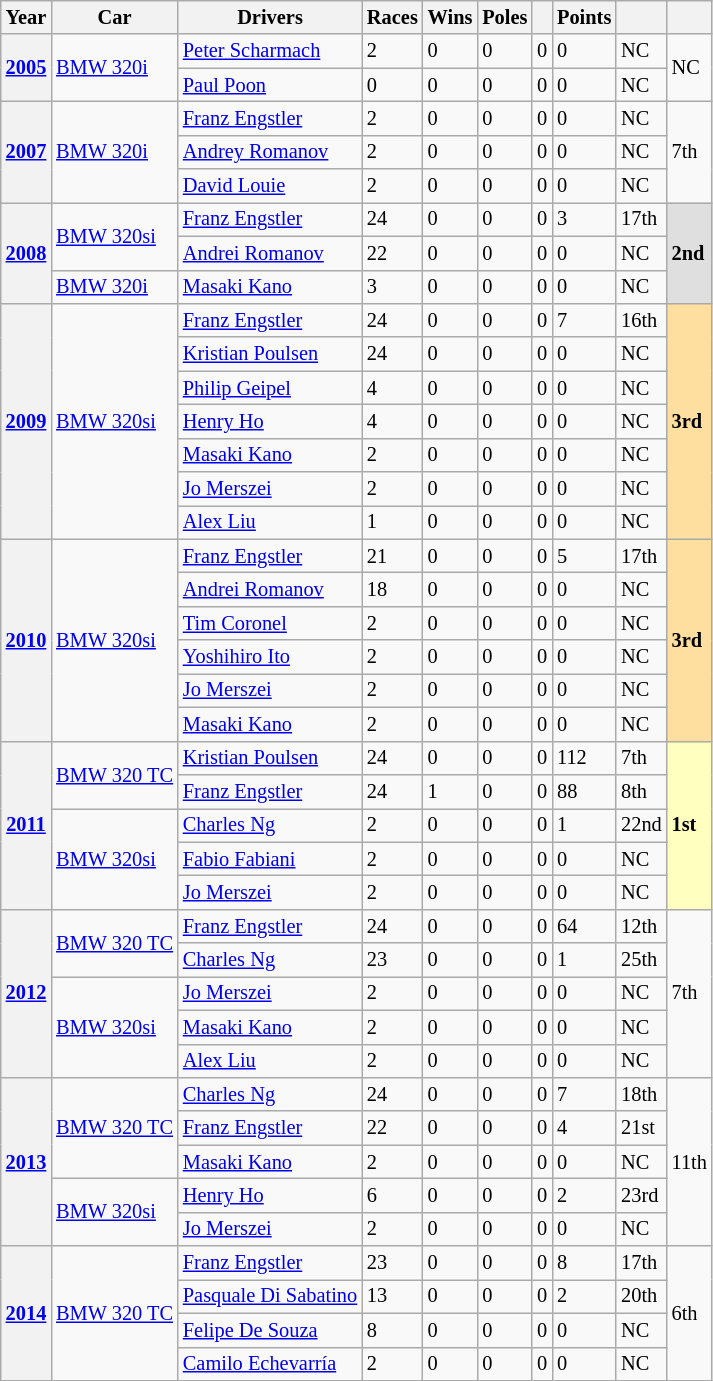<table class="wikitable" style="font-size:85%">
<tr>
<th>Year</th>
<th>Car</th>
<th>Drivers</th>
<th>Races</th>
<th>Wins</th>
<th>Poles</th>
<th></th>
<th>Points</th>
<th></th>
<th></th>
</tr>
<tr>
<th rowspan=2><a href='#'>2005</a></th>
<td rowspan=2><a href='#'>BMW 320i</a></td>
<td> <a href='#'>Peter Scharmach</a></td>
<td>2</td>
<td>0</td>
<td>0</td>
<td>0</td>
<td>0</td>
<td>NC</td>
<td rowspan=2>NC</td>
</tr>
<tr>
<td> <a href='#'>Paul Poon</a></td>
<td>0</td>
<td>0</td>
<td>0</td>
<td>0</td>
<td>0</td>
<td>NC</td>
</tr>
<tr>
<th rowspan=3><a href='#'>2007</a></th>
<td rowspan=3><a href='#'>BMW 320i</a></td>
<td> <a href='#'>Franz Engstler</a></td>
<td>2</td>
<td>0</td>
<td>0</td>
<td>0</td>
<td>0</td>
<td>NC</td>
<td rowspan=3>7th</td>
</tr>
<tr>
<td> <a href='#'>Andrey Romanov</a></td>
<td>2</td>
<td>0</td>
<td>0</td>
<td>0</td>
<td>0</td>
<td>NC</td>
</tr>
<tr>
<td> <a href='#'>David Louie</a></td>
<td>2</td>
<td>0</td>
<td>0</td>
<td>0</td>
<td>0</td>
<td>NC</td>
</tr>
<tr>
<th rowspan=3><a href='#'>2008</a></th>
<td rowspan="2"><a href='#'>BMW 320si</a></td>
<td> <a href='#'>Franz Engstler</a></td>
<td>24</td>
<td>0</td>
<td>0</td>
<td>0</td>
<td>3</td>
<td>17th</td>
<td rowspan=3 style="background:#DFDFDF;"><strong>2nd</strong></td>
</tr>
<tr>
<td> <a href='#'>Andrei Romanov</a></td>
<td>22</td>
<td>0</td>
<td>0</td>
<td>0</td>
<td>0</td>
<td>NC</td>
</tr>
<tr>
<td><a href='#'>BMW 320i</a></td>
<td> <a href='#'>Masaki Kano</a></td>
<td>3</td>
<td>0</td>
<td>0</td>
<td>0</td>
<td>0</td>
<td>NC</td>
</tr>
<tr>
<th rowspan=7><a href='#'>2009</a></th>
<td rowspan=7><a href='#'>BMW 320si</a></td>
<td> <a href='#'>Franz Engstler</a></td>
<td>24</td>
<td>0</td>
<td>0</td>
<td>0</td>
<td>7</td>
<td>16th</td>
<td rowspan=7 style="background:#ffdf9f;"><strong>3rd</strong></td>
</tr>
<tr>
<td> <a href='#'>Kristian Poulsen</a></td>
<td>24</td>
<td>0</td>
<td>0</td>
<td>0</td>
<td>0</td>
<td>NC</td>
</tr>
<tr>
<td> <a href='#'>Philip Geipel</a></td>
<td>4</td>
<td>0</td>
<td>0</td>
<td>0</td>
<td>0</td>
<td>NC</td>
</tr>
<tr>
<td> <a href='#'>Henry Ho</a></td>
<td>4</td>
<td>0</td>
<td>0</td>
<td>0</td>
<td>0</td>
<td>NC</td>
</tr>
<tr>
<td> <a href='#'>Masaki Kano</a></td>
<td>2</td>
<td>0</td>
<td>0</td>
<td>0</td>
<td>0</td>
<td>NC</td>
</tr>
<tr>
<td> <a href='#'>Jo Merszei</a></td>
<td>2</td>
<td>0</td>
<td>0</td>
<td>0</td>
<td>0</td>
<td>NC</td>
</tr>
<tr>
<td> <a href='#'>Alex Liu</a></td>
<td>1</td>
<td>0</td>
<td>0</td>
<td>0</td>
<td>0</td>
<td>NC</td>
</tr>
<tr>
<th rowspan=6><a href='#'>2010</a></th>
<td rowspan=6><a href='#'>BMW 320si</a></td>
<td> <a href='#'>Franz Engstler</a></td>
<td>21</td>
<td>0</td>
<td>0</td>
<td>0</td>
<td>5</td>
<td>17th</td>
<td rowspan=6 style="background:#ffdf9f;"><strong>3rd</strong></td>
</tr>
<tr>
<td> <a href='#'>Andrei Romanov</a></td>
<td>18</td>
<td>0</td>
<td>0</td>
<td>0</td>
<td>0</td>
<td>NC</td>
</tr>
<tr>
<td> <a href='#'>Tim Coronel</a></td>
<td>2</td>
<td>0</td>
<td>0</td>
<td>0</td>
<td>0</td>
<td>NC</td>
</tr>
<tr>
<td> <a href='#'>Yoshihiro Ito</a></td>
<td>2</td>
<td>0</td>
<td>0</td>
<td>0</td>
<td>0</td>
<td>NC</td>
</tr>
<tr>
<td> <a href='#'>Jo Merszei</a></td>
<td>2</td>
<td>0</td>
<td>0</td>
<td>0</td>
<td>0</td>
<td>NC</td>
</tr>
<tr>
<td> <a href='#'>Masaki Kano</a></td>
<td>2</td>
<td>0</td>
<td>0</td>
<td>0</td>
<td>0</td>
<td>NC</td>
</tr>
<tr>
<th rowspan=5><a href='#'>2011</a></th>
<td rowspan="2"><a href='#'>BMW 320 TC</a></td>
<td> <a href='#'>Kristian Poulsen</a></td>
<td>24</td>
<td>0</td>
<td>0</td>
<td>0</td>
<td>112</td>
<td>7th</td>
<td rowspan=5 style="background:#ffffbf;"><strong>1st</strong></td>
</tr>
<tr>
<td> <a href='#'>Franz Engstler</a></td>
<td>24</td>
<td>1</td>
<td>0</td>
<td>0</td>
<td>88</td>
<td>8th</td>
</tr>
<tr>
<td rowspan="3"><a href='#'>BMW 320si</a></td>
<td> <a href='#'>Charles Ng</a></td>
<td>2</td>
<td>0</td>
<td>0</td>
<td>0</td>
<td>1</td>
<td>22nd</td>
</tr>
<tr>
<td> <a href='#'>Fabio Fabiani</a></td>
<td>2</td>
<td>0</td>
<td>0</td>
<td>0</td>
<td>0</td>
<td>NC</td>
</tr>
<tr>
<td> <a href='#'>Jo Merszei</a></td>
<td>2</td>
<td>0</td>
<td>0</td>
<td>0</td>
<td>0</td>
<td>NC</td>
</tr>
<tr>
<th rowspan=5><a href='#'>2012</a></th>
<td rowspan="2"><a href='#'>BMW 320 TC</a></td>
<td> <a href='#'>Franz Engstler</a></td>
<td>24</td>
<td>0</td>
<td>0</td>
<td>0</td>
<td>64</td>
<td>12th</td>
<td rowspan=5>7th</td>
</tr>
<tr>
<td> <a href='#'>Charles Ng</a></td>
<td>23</td>
<td>0</td>
<td>0</td>
<td>0</td>
<td>1</td>
<td>25th</td>
</tr>
<tr>
<td rowspan="3"><a href='#'>BMW 320si</a></td>
<td> <a href='#'>Jo Merszei</a></td>
<td>2</td>
<td>0</td>
<td>0</td>
<td>0</td>
<td>0</td>
<td>NC</td>
</tr>
<tr>
<td> <a href='#'>Masaki Kano</a></td>
<td>2</td>
<td>0</td>
<td>0</td>
<td>0</td>
<td>0</td>
<td>NC</td>
</tr>
<tr>
<td> <a href='#'>Alex Liu</a></td>
<td>2</td>
<td>0</td>
<td>0</td>
<td>0</td>
<td>0</td>
<td>NC</td>
</tr>
<tr>
<th rowspan="5"><a href='#'>2013</a></th>
<td rowspan="3"><a href='#'>BMW 320 TC</a></td>
<td> <a href='#'>Charles Ng</a></td>
<td>24</td>
<td>0</td>
<td>0</td>
<td>0</td>
<td>7</td>
<td>18th</td>
<td rowspan="5">11th</td>
</tr>
<tr>
<td> <a href='#'>Franz Engstler</a></td>
<td>22</td>
<td>0</td>
<td>0</td>
<td>0</td>
<td>4</td>
<td>21st</td>
</tr>
<tr>
<td> <a href='#'>Masaki Kano</a></td>
<td>2</td>
<td>0</td>
<td>0</td>
<td>0</td>
<td>0</td>
<td>NC</td>
</tr>
<tr>
<td rowspan="2"><a href='#'>BMW 320si</a></td>
<td> <a href='#'>Henry Ho</a></td>
<td>6</td>
<td>0</td>
<td>0</td>
<td>0</td>
<td>2</td>
<td>23rd</td>
</tr>
<tr>
<td> <a href='#'>Jo Merszei</a></td>
<td>2</td>
<td>0</td>
<td>0</td>
<td>0</td>
<td>0</td>
<td>NC</td>
</tr>
<tr>
<th rowspan="4"><a href='#'>2014</a></th>
<td rowspan="4"><a href='#'>BMW 320 TC</a></td>
<td> <a href='#'>Franz Engstler</a></td>
<td>23</td>
<td>0</td>
<td>0</td>
<td>0</td>
<td>8</td>
<td>17th</td>
<td rowspan="4">6th</td>
</tr>
<tr>
<td> <a href='#'>Pasquale Di Sabatino</a></td>
<td>13</td>
<td>0</td>
<td>0</td>
<td>0</td>
<td>2</td>
<td>20th</td>
</tr>
<tr>
<td> <a href='#'>Felipe De Souza</a></td>
<td>8</td>
<td>0</td>
<td>0</td>
<td>0</td>
<td>0</td>
<td>NC</td>
</tr>
<tr>
<td> <a href='#'>Camilo Echevarría</a></td>
<td>2</td>
<td>0</td>
<td>0</td>
<td>0</td>
<td>0</td>
<td>NC</td>
</tr>
</table>
